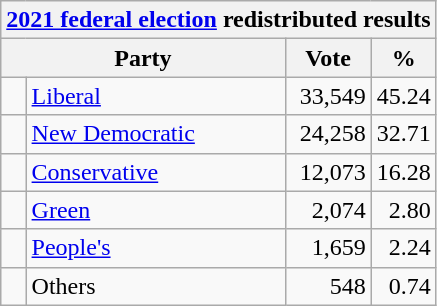<table class="wikitable">
<tr>
<th colspan="4"><a href='#'>2021 federal election</a> redistributed results</th>
</tr>
<tr>
<th bgcolor="#DDDDFF" width="130px" colspan="2">Party</th>
<th bgcolor="#DDDDFF" width="50px">Vote</th>
<th bgcolor="#DDDDFF" width="30px">%</th>
</tr>
<tr>
<td> </td>
<td><a href='#'>Liberal</a></td>
<td align=right>33,549</td>
<td align=right>45.24</td>
</tr>
<tr>
<td> </td>
<td><a href='#'>New Democratic</a></td>
<td align=right>24,258</td>
<td align=right>32.71</td>
</tr>
<tr>
<td> </td>
<td><a href='#'>Conservative</a></td>
<td align=right>12,073</td>
<td align=right>16.28</td>
</tr>
<tr>
<td> </td>
<td><a href='#'>Green</a></td>
<td align=right>2,074</td>
<td align=right>2.80</td>
</tr>
<tr>
<td> </td>
<td><a href='#'>People's</a></td>
<td align=right>1,659</td>
<td align=right>2.24</td>
</tr>
<tr>
<td> </td>
<td>Others</td>
<td align=right>548</td>
<td align=right>0.74</td>
</tr>
</table>
